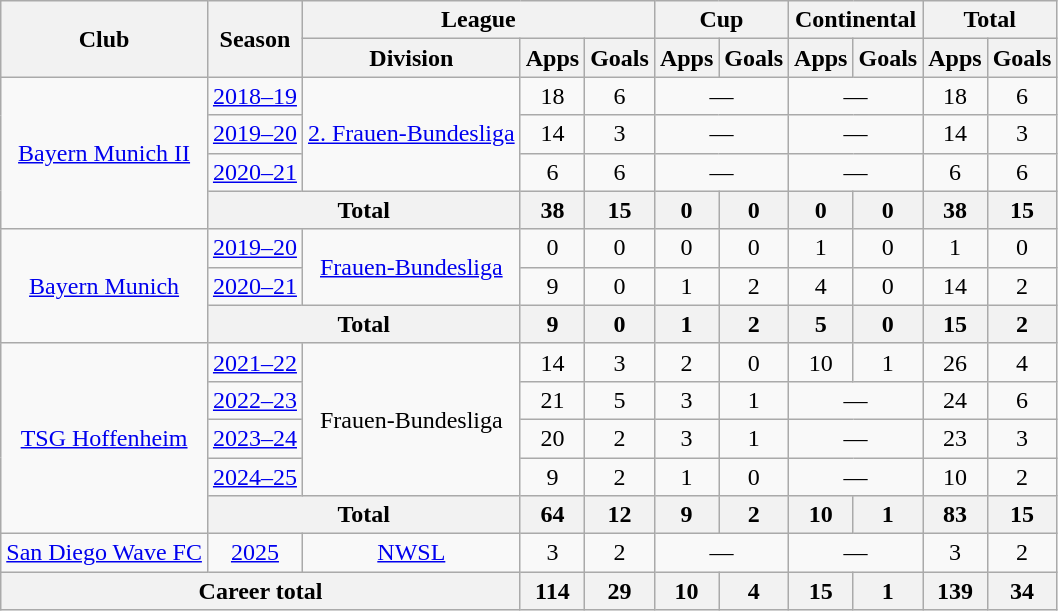<table class="wikitable" style="text-align: center;">
<tr>
<th rowspan="2">Club</th>
<th rowspan="2">Season</th>
<th colspan="3">League</th>
<th colspan="2">Cup</th>
<th colspan="2">Continental</th>
<th colspan="2">Total</th>
</tr>
<tr>
<th>Division</th>
<th>Apps</th>
<th>Goals</th>
<th>Apps</th>
<th>Goals</th>
<th>Apps</th>
<th>Goals</th>
<th>Apps</th>
<th>Goals</th>
</tr>
<tr>
<td rowspan="4"><a href='#'>Bayern Munich II</a></td>
<td><a href='#'>2018–19</a></td>
<td rowspan="3"><a href='#'>2. Frauen-Bundesliga</a></td>
<td>18</td>
<td>6</td>
<td colspan="2">—</td>
<td colspan="2">—</td>
<td>18</td>
<td>6</td>
</tr>
<tr>
<td><a href='#'>2019–20</a></td>
<td>14</td>
<td>3</td>
<td colspan="2">—</td>
<td colspan="2">—</td>
<td>14</td>
<td>3</td>
</tr>
<tr>
<td><a href='#'>2020–21</a></td>
<td>6</td>
<td>6</td>
<td colspan="2">—</td>
<td colspan="2">—</td>
<td>6</td>
<td>6</td>
</tr>
<tr>
<th colspan="2">Total</th>
<th>38</th>
<th>15</th>
<th>0</th>
<th>0</th>
<th>0</th>
<th>0</th>
<th>38</th>
<th>15</th>
</tr>
<tr>
<td rowspan="3"><a href='#'>Bayern Munich</a></td>
<td><a href='#'>2019–20</a></td>
<td rowspan="2"><a href='#'>Frauen-Bundesliga</a></td>
<td>0</td>
<td>0</td>
<td>0</td>
<td>0</td>
<td>1</td>
<td>0</td>
<td>1</td>
<td>0</td>
</tr>
<tr>
<td><a href='#'>2020–21</a></td>
<td>9</td>
<td>0</td>
<td>1</td>
<td>2</td>
<td>4</td>
<td>0</td>
<td>14</td>
<td>2</td>
</tr>
<tr>
<th colspan="2">Total</th>
<th>9</th>
<th>0</th>
<th>1</th>
<th>2</th>
<th>5</th>
<th>0</th>
<th>15</th>
<th>2</th>
</tr>
<tr>
<td rowspan="5"><a href='#'>TSG Hoffenheim</a></td>
<td><a href='#'>2021–22</a></td>
<td rowspan="4">Frauen-Bundesliga</td>
<td>14</td>
<td>3</td>
<td>2</td>
<td>0</td>
<td>10</td>
<td>1</td>
<td>26</td>
<td>4</td>
</tr>
<tr>
<td><a href='#'>2022–23</a></td>
<td>21</td>
<td>5</td>
<td>3</td>
<td>1</td>
<td colspan="2">—</td>
<td>24</td>
<td>6</td>
</tr>
<tr>
<td><a href='#'>2023–24</a></td>
<td>20</td>
<td>2</td>
<td>3</td>
<td>1</td>
<td colspan="2">—</td>
<td>23</td>
<td>3</td>
</tr>
<tr>
<td><a href='#'>2024–25</a></td>
<td>9</td>
<td>2</td>
<td>1</td>
<td>0</td>
<td colspan="2">—</td>
<td>10</td>
<td>2</td>
</tr>
<tr>
<th colspan="2">Total</th>
<th>64</th>
<th>12</th>
<th>9</th>
<th>2</th>
<th>10</th>
<th>1</th>
<th>83</th>
<th>15</th>
</tr>
<tr>
<td><a href='#'>San Diego Wave FC</a></td>
<td><a href='#'>2025</a></td>
<td><a href='#'>NWSL</a></td>
<td>3</td>
<td>2</td>
<td colspan="2">—</td>
<td colspan="2">—</td>
<td>3</td>
<td>2</td>
</tr>
<tr>
<th colspan="3">Career total</th>
<th>114</th>
<th>29</th>
<th>10</th>
<th>4</th>
<th>15</th>
<th>1</th>
<th>139</th>
<th>34</th>
</tr>
</table>
